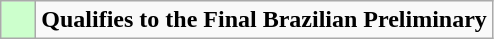<table class="wikitable">
<tr>
<td style="background: #ccffcc;">    </td>
<td><strong>Qualifies to the Final Brazilian Preliminary</strong></td>
</tr>
</table>
